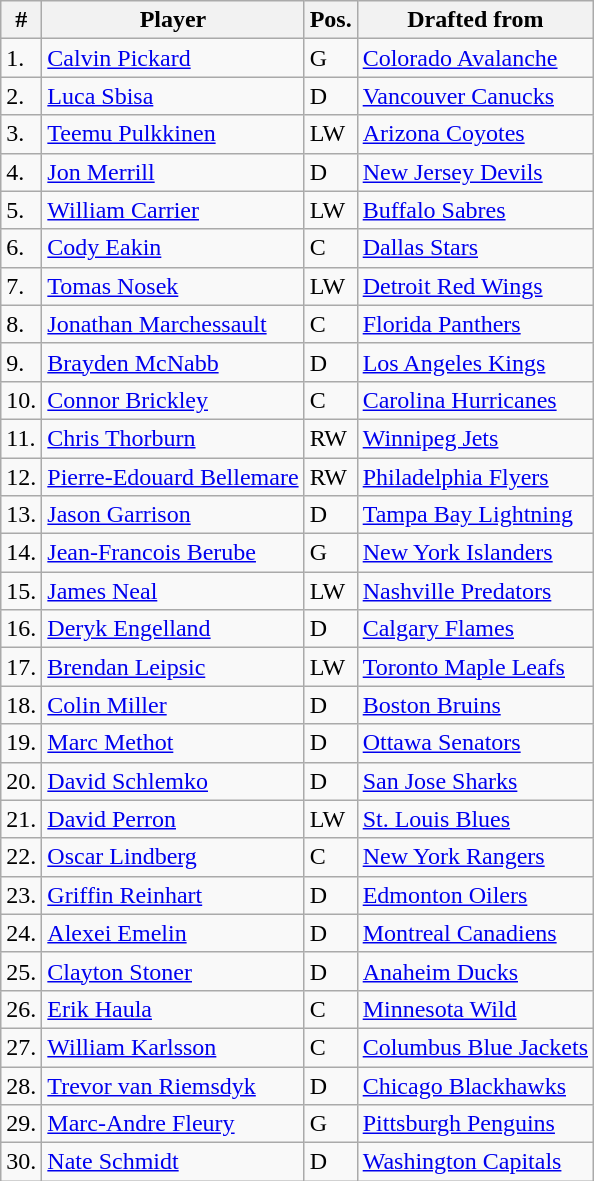<table class="wikitable sortable">
<tr>
<th>#</th>
<th>Player</th>
<th>Pos.</th>
<th>Drafted from</th>
</tr>
<tr>
<td>1.</td>
<td><a href='#'>Calvin Pickard</a></td>
<td>G</td>
<td><a href='#'>Colorado Avalanche</a></td>
</tr>
<tr>
<td>2.</td>
<td><a href='#'>Luca Sbisa</a></td>
<td>D</td>
<td><a href='#'>Vancouver Canucks</a></td>
</tr>
<tr>
<td>3.</td>
<td><a href='#'>Teemu Pulkkinen</a></td>
<td>LW</td>
<td><a href='#'>Arizona Coyotes</a></td>
</tr>
<tr>
<td>4.</td>
<td><a href='#'>Jon Merrill</a></td>
<td>D</td>
<td><a href='#'>New Jersey Devils</a></td>
</tr>
<tr>
<td>5.</td>
<td><a href='#'>William Carrier</a></td>
<td>LW</td>
<td><a href='#'>Buffalo Sabres</a></td>
</tr>
<tr>
<td>6.</td>
<td><a href='#'>Cody Eakin</a></td>
<td>C</td>
<td><a href='#'>Dallas Stars</a></td>
</tr>
<tr>
<td>7.</td>
<td><a href='#'>Tomas Nosek</a></td>
<td>LW</td>
<td><a href='#'>Detroit Red Wings</a></td>
</tr>
<tr>
<td>8.</td>
<td><a href='#'>Jonathan Marchessault</a></td>
<td>C</td>
<td><a href='#'>Florida Panthers</a></td>
</tr>
<tr>
<td>9.</td>
<td><a href='#'>Brayden McNabb</a></td>
<td>D</td>
<td><a href='#'>Los Angeles Kings</a></td>
</tr>
<tr>
<td>10.</td>
<td><a href='#'>Connor Brickley</a></td>
<td>C</td>
<td><a href='#'>Carolina Hurricanes</a></td>
</tr>
<tr>
<td>11.</td>
<td><a href='#'>Chris Thorburn</a></td>
<td>RW</td>
<td><a href='#'>Winnipeg Jets</a></td>
</tr>
<tr>
<td>12.</td>
<td><a href='#'>Pierre-Edouard Bellemare</a></td>
<td>RW</td>
<td><a href='#'>Philadelphia Flyers</a></td>
</tr>
<tr>
<td>13.</td>
<td><a href='#'>Jason Garrison</a></td>
<td>D</td>
<td><a href='#'>Tampa Bay Lightning</a></td>
</tr>
<tr>
<td>14.</td>
<td><a href='#'>Jean-Francois Berube</a></td>
<td>G</td>
<td><a href='#'>New York Islanders</a></td>
</tr>
<tr>
<td>15.</td>
<td><a href='#'>James Neal</a></td>
<td>LW</td>
<td><a href='#'>Nashville Predators</a></td>
</tr>
<tr>
<td>16.</td>
<td><a href='#'>Deryk Engelland</a></td>
<td>D</td>
<td><a href='#'>Calgary Flames</a></td>
</tr>
<tr>
<td>17.</td>
<td><a href='#'>Brendan Leipsic</a></td>
<td>LW</td>
<td><a href='#'>Toronto Maple Leafs</a></td>
</tr>
<tr>
<td>18.</td>
<td><a href='#'>Colin Miller</a></td>
<td>D</td>
<td><a href='#'>Boston Bruins</a></td>
</tr>
<tr>
<td>19.</td>
<td><a href='#'>Marc Methot</a></td>
<td>D</td>
<td><a href='#'>Ottawa Senators</a></td>
</tr>
<tr>
<td>20.</td>
<td><a href='#'>David Schlemko</a></td>
<td>D</td>
<td><a href='#'>San Jose Sharks</a></td>
</tr>
<tr>
<td>21.</td>
<td><a href='#'>David Perron</a></td>
<td>LW</td>
<td><a href='#'>St. Louis Blues</a></td>
</tr>
<tr>
<td>22.</td>
<td><a href='#'>Oscar Lindberg</a></td>
<td>C</td>
<td><a href='#'>New York Rangers</a></td>
</tr>
<tr>
<td>23.</td>
<td><a href='#'>Griffin Reinhart</a></td>
<td>D</td>
<td><a href='#'>Edmonton Oilers</a></td>
</tr>
<tr>
<td>24.</td>
<td><a href='#'>Alexei Emelin</a></td>
<td>D</td>
<td><a href='#'>Montreal Canadiens</a></td>
</tr>
<tr>
<td>25.</td>
<td><a href='#'>Clayton Stoner</a></td>
<td>D</td>
<td><a href='#'>Anaheim Ducks</a></td>
</tr>
<tr>
<td>26.</td>
<td><a href='#'>Erik Haula</a></td>
<td>C</td>
<td><a href='#'>Minnesota Wild</a></td>
</tr>
<tr>
<td>27.</td>
<td><a href='#'>William Karlsson</a></td>
<td>C</td>
<td><a href='#'>Columbus Blue Jackets</a></td>
</tr>
<tr>
<td>28.</td>
<td><a href='#'>Trevor van Riemsdyk</a></td>
<td>D</td>
<td><a href='#'>Chicago Blackhawks</a></td>
</tr>
<tr>
<td>29.</td>
<td><a href='#'>Marc-Andre Fleury</a></td>
<td>G</td>
<td><a href='#'>Pittsburgh Penguins</a></td>
</tr>
<tr>
<td>30.</td>
<td><a href='#'>Nate Schmidt</a></td>
<td>D</td>
<td><a href='#'>Washington Capitals</a></td>
</tr>
</table>
